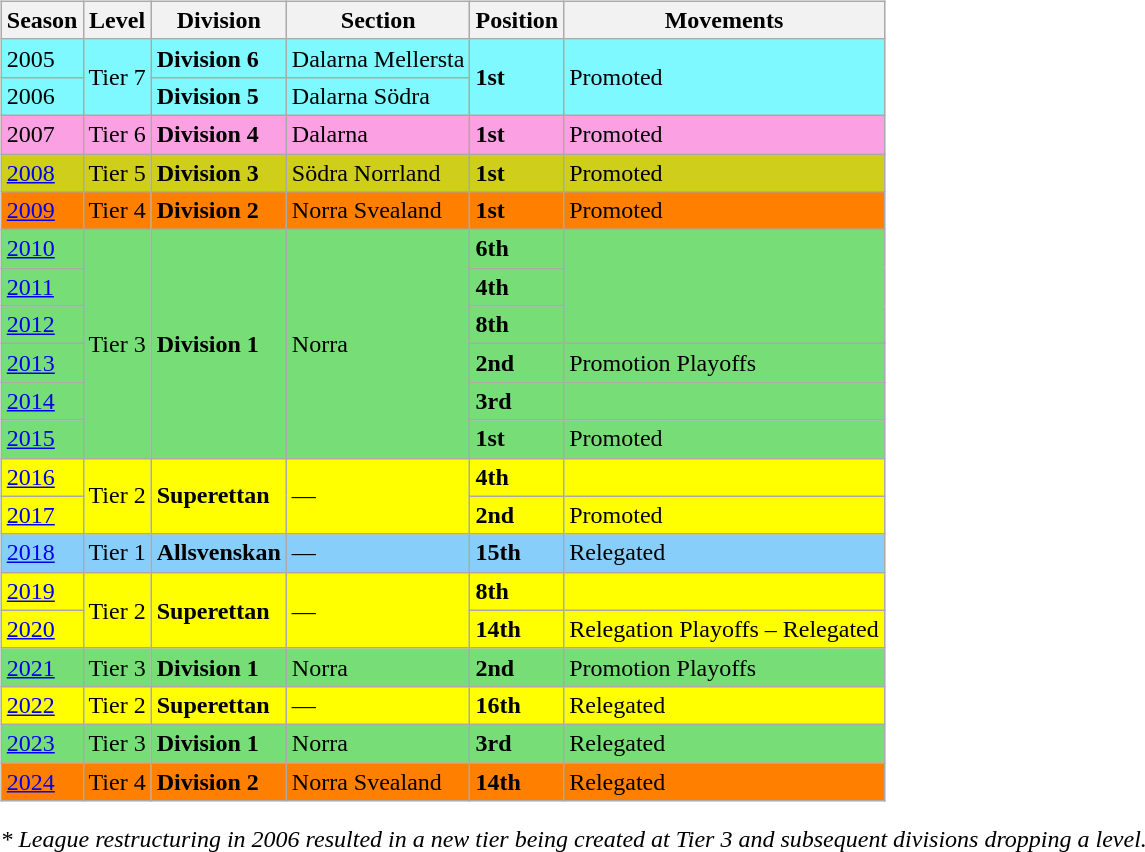<table>
<tr>
<td valign="top" width=0%><br><table class="wikitable sortable">
<tr style="background:#f0f6fa;">
<th><strong>Season</strong></th>
<th><strong>Level</strong></th>
<th><strong>Division</strong></th>
<th><strong>Section</strong></th>
<th><strong>Position</strong></th>
<th><strong>Movements</strong></th>
</tr>
<tr>
<td style="background:#7DF9FF;">2005</td>
<td rowspan="2" style="background:#7DF9FF;">Tier 7</td>
<td style="background:#7DF9FF;"><strong>Division 6</strong></td>
<td style="background:#7DF9FF;">Dalarna Mellersta</td>
<td rowspan="2" style="background:#7DF9FF;"><strong>1st</strong></td>
<td rowspan="2" style="background:#7DF9FF;">Promoted</td>
</tr>
<tr>
<td style="background:#7DF9FF;">2006</td>
<td style="background:#7DF9FF;"><strong>Division 5</strong></td>
<td style="background:#7DF9FF;">Dalarna Södra</td>
</tr>
<tr>
<td style="background:#FBA0E3;">2007</td>
<td style="background:#FBA0E3;">Tier 6</td>
<td style="background:#FBA0E3;"><strong>Division 4</strong></td>
<td style="background:#FBA0E3;">Dalarna</td>
<td style="background:#FBA0E3;"><strong>1st</strong></td>
<td style="background:#FBA0E3;">Promoted</td>
</tr>
<tr>
<td style="background:#CECE1B;"><a href='#'>2008</a></td>
<td style="background:#CECE1B;">Tier 5</td>
<td style="background:#CECE1B;"><strong>Division 3</strong></td>
<td style="background:#CECE1B;">Södra Norrland</td>
<td style="background:#CECE1B;"><strong>1st</strong></td>
<td style="background:#CECE1B;">Promoted</td>
</tr>
<tr>
<td style="background:#FF7F00;"><a href='#'>2009</a></td>
<td style="background:#FF7F00;">Tier 4</td>
<td style="background:#FF7F00;"><strong>Division 2</strong></td>
<td style="background:#FF7F00;">Norra Svealand</td>
<td style="background:#FF7F00;"><strong>1st</strong></td>
<td style="background:#FF7F00;">Promoted</td>
</tr>
<tr>
<td style="background:#77DD77;"><a href='#'>2010</a></td>
<td rowspan="6" style="background:#77DD77;">Tier 3</td>
<td rowspan="6" style="background:#77DD77;"><strong>Division 1</strong></td>
<td rowspan="6" style="background:#77DD77;">Norra</td>
<td style="background:#77DD77;"><strong>6th</strong></td>
<td rowspan="3" style="background:#77DD77;"></td>
</tr>
<tr>
<td style="background:#77DD77;"><a href='#'>2011</a></td>
<td style="background:#77DD77;"><strong>4th</strong></td>
</tr>
<tr>
<td style="background:#77DD77;"><a href='#'>2012</a></td>
<td style="background:#77DD77;"><strong>8th</strong></td>
</tr>
<tr>
<td style="background:#77DD77;"><a href='#'>2013</a></td>
<td style="background:#77DD77;"><strong>2nd</strong></td>
<td style="background:#77DD77;">Promotion Playoffs</td>
</tr>
<tr>
<td style="background:#77DD77;"><a href='#'>2014</a></td>
<td style="background:#77DD77;"><strong>3rd</strong></td>
<td style="background:#77DD77;"></td>
</tr>
<tr>
<td style="background:#77DD77;"><a href='#'>2015</a></td>
<td style="background:#77DD77;"><strong>1st</strong></td>
<td style="background:#77DD77;">Promoted</td>
</tr>
<tr>
<td style="background:#FFFF00;"><a href='#'>2016</a></td>
<td rowspan="2" style="background:#FFFF00;">Tier 2</td>
<td rowspan="2" style="background:#FFFF00;"><strong>Superettan</strong></td>
<td rowspan="2" style="background:#FFFF00;">—</td>
<td style="background:#FFFF00;"><strong>4th</strong></td>
<td style="background:#FFFF00;"></td>
</tr>
<tr>
<td style="background:#FFFF00;"><a href='#'>2017</a></td>
<td style="background:#FFFF00;"><strong>2nd</strong></td>
<td style="background:#FFFF00;">Promoted</td>
</tr>
<tr>
<td style="background:#87CEFA;"><a href='#'>2018</a></td>
<td style="background:#87CEFA;">Tier 1</td>
<td style="background:#87CEFA;"><strong>Allsvenskan</strong></td>
<td style="background:#87CEFA;">—</td>
<td style="background:#87CEFA;"><strong>15th</strong></td>
<td style="background:#87CEFA;">Relegated</td>
</tr>
<tr>
<td style="background:#FFFF00;"><a href='#'>2019</a></td>
<td rowspan="2" style="background:#FFFF00;">Tier 2</td>
<td rowspan="2" style="background:#FFFF00;"><strong>Superettan</strong></td>
<td rowspan="2" style="background:#FFFF00;">—</td>
<td style="background:#FFFF00;"><strong>8th</strong></td>
<td style="background:#FFFF00;"></td>
</tr>
<tr>
<td style="background:#FFFF00;"><a href='#'>2020</a></td>
<td style="background:#FFFF00;"><strong>14th</strong></td>
<td style="background:#FFFF00;">Relegation Playoffs – Relegated</td>
</tr>
<tr>
<td style="background:#77DD77;"><a href='#'>2021</a></td>
<td style="background:#77DD77;">Tier 3</td>
<td style="background:#77DD77;"><strong>Division 1</strong></td>
<td style="background:#77DD77;">Norra</td>
<td style="background:#77DD77;"><strong>2nd</strong></td>
<td style="background:#77DD77;">Promotion Playoffs</td>
</tr>
<tr>
<td style="background:#FFFF00;"><a href='#'>2022</a></td>
<td style="background:#FFFF00;">Tier 2</td>
<td style="background:#FFFF00;"><strong>Superettan</strong></td>
<td style="background:#FFFF00;">—</td>
<td style="background:#FFFF00;"><strong>16th</strong></td>
<td style="background:#FFFF00;">Relegated</td>
</tr>
<tr>
<td style="background:#77DD77;"><a href='#'>2023</a></td>
<td style="background:#77DD77;">Tier 3</td>
<td style="background:#77DD77;"><strong>Division 1</strong></td>
<td style="background:#77DD77;">Norra</td>
<td style="background:#77DD77;"><strong>3rd</strong></td>
<td style="background:#77DD77;">Relegated</td>
</tr>
<tr>
<td style="background:#FF7F00;"><a href='#'>2024</a></td>
<td style="background:#FF7F00;">Tier 4</td>
<td style="background:#FF7F00;"><strong>Division 2</strong></td>
<td style="background:#FF7F00;">Norra Svealand</td>
<td style="background:#FF7F00;"><strong>14th</strong></td>
<td style="background:#FF7F00;">Relegated</td>
</tr>
</table>
<em>* League restructuring in 2006 resulted in a new tier being created at Tier 3 and subsequent divisions dropping a level.</em></td>
</tr>
</table>
